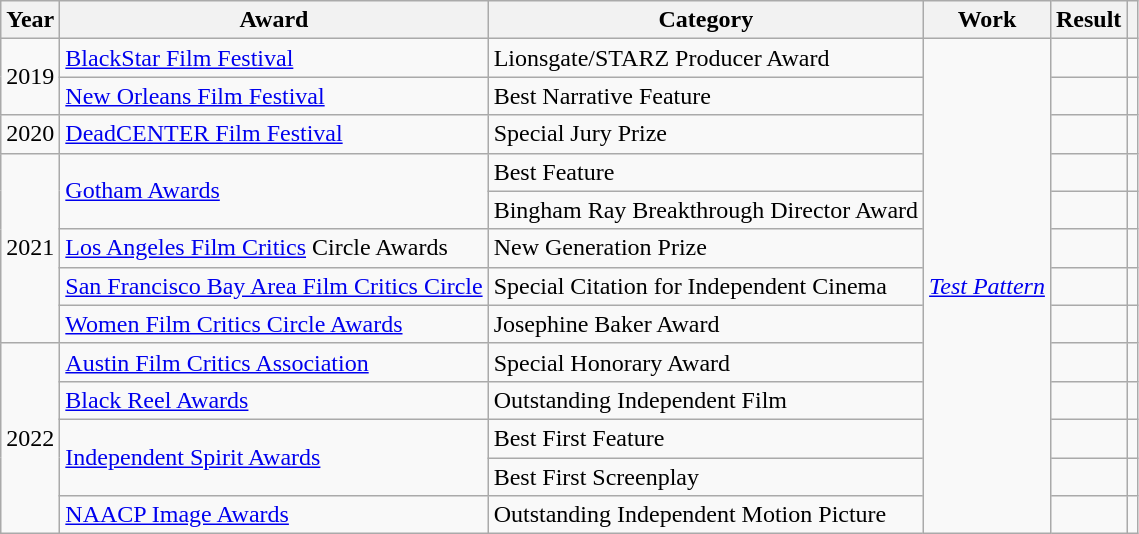<table class="wikitable sortable">
<tr>
<th>Year</th>
<th>Award</th>
<th>Category</th>
<th>Work</th>
<th>Result</th>
<th></th>
</tr>
<tr>
<td rowspan="2">2019</td>
<td><a href='#'>BlackStar Film Festival</a></td>
<td>Lionsgate/STARZ Producer Award</td>
<td rowspan="13"><em><a href='#'>Test Pattern</a></em></td>
<td></td>
<td></td>
</tr>
<tr>
<td><a href='#'>New Orleans Film Festival</a></td>
<td>Best Narrative Feature</td>
<td></td>
<td></td>
</tr>
<tr>
<td>2020</td>
<td><a href='#'>DeadCENTER Film Festival</a></td>
<td>Special Jury Prize</td>
<td></td>
<td></td>
</tr>
<tr>
<td rowspan="5">2021</td>
<td rowspan="2"><a href='#'>Gotham Awards</a></td>
<td>Best Feature</td>
<td></td>
<td></td>
</tr>
<tr>
<td>Bingham Ray Breakthrough Director Award</td>
<td></td>
<td></td>
</tr>
<tr>
<td><a href='#'>Los Angeles Film Critics</a> Circle Awards</td>
<td>New Generation Prize</td>
<td> </td>
<td></td>
</tr>
<tr>
<td><a href='#'>San Francisco Bay Area Film Critics Circle</a></td>
<td>Special Citation for Independent Cinema</td>
<td> </td>
<td></td>
</tr>
<tr>
<td><a href='#'>Women Film Critics Circle Awards</a></td>
<td>Josephine Baker Award</td>
<td></td>
<td></td>
</tr>
<tr>
<td rowspan="5">2022</td>
<td><a href='#'>Austin Film Critics Association</a></td>
<td>Special Honorary Award</td>
<td></td>
<td></td>
</tr>
<tr>
<td><a href='#'>Black Reel Awards</a></td>
<td>Outstanding Independent Film</td>
<td></td>
<td></td>
</tr>
<tr>
<td rowspan="2"><a href='#'>Independent Spirit Awards</a></td>
<td>Best First Feature</td>
<td></td>
<td></td>
</tr>
<tr>
<td>Best First Screenplay</td>
<td></td>
<td></td>
</tr>
<tr>
<td><a href='#'>NAACP Image Awards</a></td>
<td>Outstanding Independent Motion Picture</td>
<td></td>
<td></td>
</tr>
</table>
